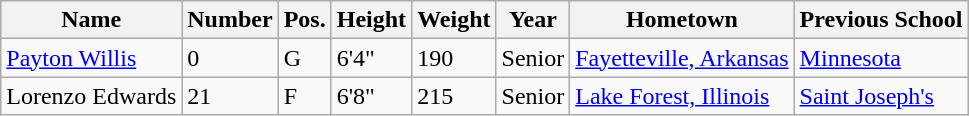<table class="wikitable sortable" border="1">
<tr>
<th>Name</th>
<th>Number</th>
<th>Pos.</th>
<th>Height</th>
<th>Weight</th>
<th>Year</th>
<th>Hometown</th>
<th class="unsortable">Previous School</th>
</tr>
<tr>
<td><a href='#'>Payton Willis</a></td>
<td>0</td>
<td>G</td>
<td>6'4"</td>
<td>190</td>
<td>Senior</td>
<td><a href='#'>Fayetteville, Arkansas</a></td>
<td><a href='#'>Minnesota</a></td>
</tr>
<tr>
<td>Lorenzo Edwards</td>
<td>21</td>
<td>F</td>
<td>6'8"</td>
<td>215</td>
<td>Senior</td>
<td><a href='#'>Lake Forest, Illinois</a></td>
<td><a href='#'>Saint Joseph's</a></td>
</tr>
</table>
